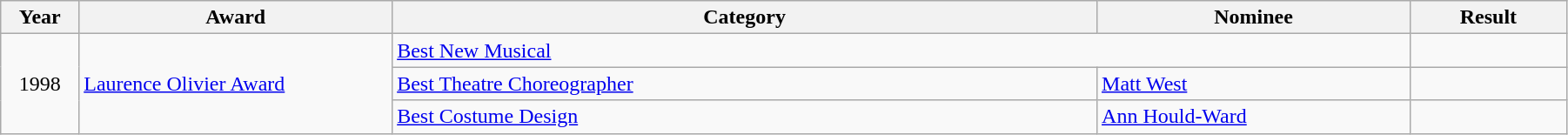<table class="wikitable" width="95%">
<tr>
<th width="5%">Year</th>
<th width="20%">Award</th>
<th width="45%">Category</th>
<th width="20%">Nominee</th>
<th width="10%">Result</th>
</tr>
<tr>
<td rowspan="3" align="center">1998</td>
<td rowspan="3"><a href='#'>Laurence Olivier Award</a></td>
<td colspan="2"><a href='#'>Best New Musical</a></td>
<td></td>
</tr>
<tr>
<td><a href='#'>Best Theatre Choreographer</a></td>
<td><a href='#'>Matt West</a></td>
<td></td>
</tr>
<tr>
<td><a href='#'>Best Costume Design</a></td>
<td><a href='#'>Ann Hould-Ward</a></td>
<td></td>
</tr>
</table>
